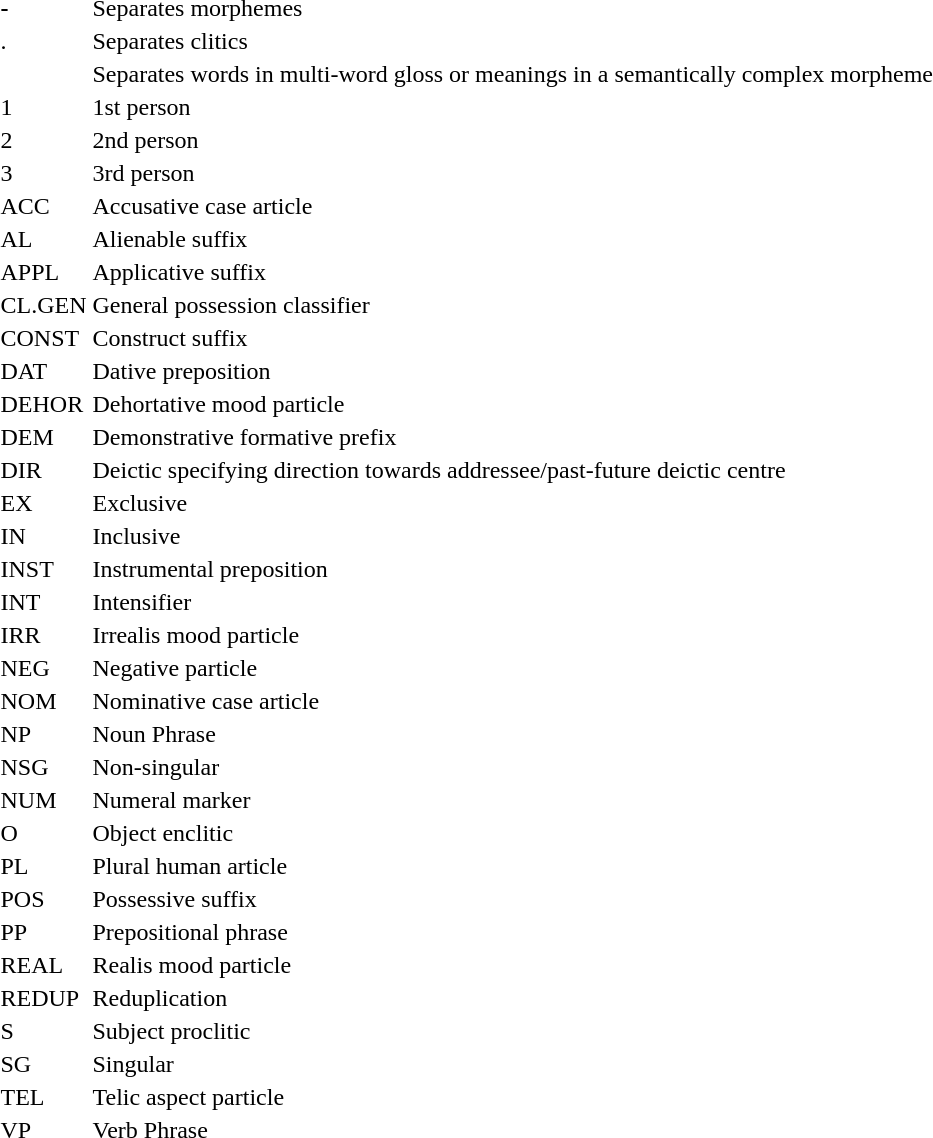<table>
<tr>
<td><strong>-</strong></td>
<td>Separates morphemes</td>
</tr>
<tr>
<td>.</td>
<td>Separates clitics</td>
</tr>
<tr>
<td></td>
<td>Separates words in multi-word gloss or meanings in a semantically complex morpheme</td>
</tr>
<tr>
<td>1</td>
<td>1st person</td>
</tr>
<tr>
<td>2</td>
<td>2nd person</td>
</tr>
<tr>
<td>3</td>
<td>3rd person</td>
</tr>
<tr>
<td>ACC</td>
<td>Accusative case article</td>
</tr>
<tr>
<td>AL</td>
<td>Alienable suffix</td>
</tr>
<tr>
<td>APPL</td>
<td>Applicative suffix</td>
</tr>
<tr>
<td>CL.GEN</td>
<td>General possession classifier</td>
</tr>
<tr>
<td>CONST</td>
<td>Construct suffix</td>
</tr>
<tr>
<td>DAT</td>
<td>Dative preposition</td>
</tr>
<tr>
<td>DEHOR</td>
<td>Dehortative mood particle</td>
</tr>
<tr>
<td>DEM</td>
<td>Demonstrative formative prefix</td>
</tr>
<tr>
<td>DIR</td>
<td>Deictic specifying direction towards addressee/past-future deictic centre</td>
</tr>
<tr>
<td>EX</td>
<td>Exclusive</td>
</tr>
<tr>
<td>IN</td>
<td>Inclusive</td>
</tr>
<tr>
<td>INST</td>
<td>Instrumental preposition</td>
</tr>
<tr>
<td>INT</td>
<td>Intensifier</td>
</tr>
<tr>
<td>IRR</td>
<td>Irrealis mood particle</td>
</tr>
<tr>
<td>NEG</td>
<td>Negative particle</td>
</tr>
<tr>
<td>NOM</td>
<td>Nominative case article</td>
</tr>
<tr>
<td>NP</td>
<td>Noun Phrase</td>
</tr>
<tr>
<td>NSG</td>
<td>Non-singular</td>
</tr>
<tr>
<td>NUM</td>
<td>Numeral marker</td>
</tr>
<tr>
<td>O</td>
<td>Object enclitic</td>
</tr>
<tr>
<td>PL</td>
<td>Plural human article</td>
</tr>
<tr>
<td>POS</td>
<td>Possessive suffix</td>
</tr>
<tr>
<td>PP</td>
<td>Prepositional phrase</td>
</tr>
<tr>
<td>REAL</td>
<td>Realis mood particle</td>
</tr>
<tr>
<td>REDUP</td>
<td>Reduplication</td>
</tr>
<tr>
<td>S</td>
<td>Subject proclitic</td>
</tr>
<tr>
<td>SG</td>
<td>Singular</td>
</tr>
<tr>
<td>TEL</td>
<td>Telic aspect particle</td>
</tr>
<tr>
<td>VP</td>
<td>Verb Phrase</td>
</tr>
</table>
